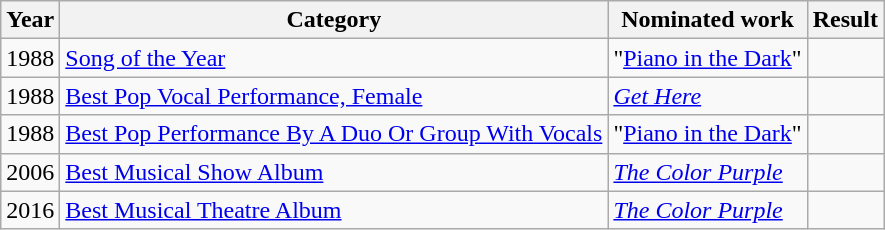<table class="wikitable sortable">
<tr>
<th>Year</th>
<th>Category</th>
<th>Nominated work</th>
<th>Result</th>
</tr>
<tr>
<td>1988</td>
<td><a href='#'>Song of the Year</a></td>
<td>"<a href='#'>Piano in the Dark</a>"</td>
<td></td>
</tr>
<tr>
<td>1988</td>
<td><a href='#'>Best Pop Vocal Performance, Female</a></td>
<td><em><a href='#'>Get Here</a></em></td>
<td></td>
</tr>
<tr>
<td>1988</td>
<td><a href='#'>Best Pop Performance By A Duo Or Group With Vocals</a></td>
<td>"<a href='#'>Piano in the Dark</a>"</td>
<td></td>
</tr>
<tr>
<td>2006</td>
<td><a href='#'>Best Musical Show Album</a></td>
<td><em><a href='#'>The Color Purple</a></em></td>
<td></td>
</tr>
<tr>
<td>2016</td>
<td><a href='#'>Best Musical Theatre Album</a></td>
<td><em><a href='#'>The Color Purple</a></em></td>
<td></td>
</tr>
</table>
